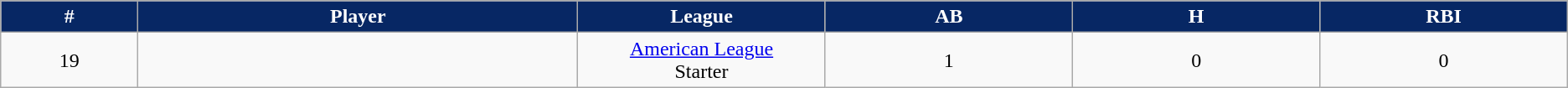<table class="wikitable sortable">
<tr>
<th style="background:#072764;color:white;" width="5%">#</th>
<th style="background:#072764;color:white;" width="16%">Player</th>
<th style="background:#072764;color:white;" width="9%">League</th>
<th style="background:#072764;color:white;" width="9%">AB</th>
<th style="background:#072764;color:white;" width="9%">H</th>
<th style="background:#072764;color:white;" width="9%">RBI</th>
</tr>
<tr align="center">
<td>19</td>
<td></td>
<td><a href='#'>American League</a><br>Starter</td>
<td>1</td>
<td>0</td>
<td>0</td>
</tr>
</table>
